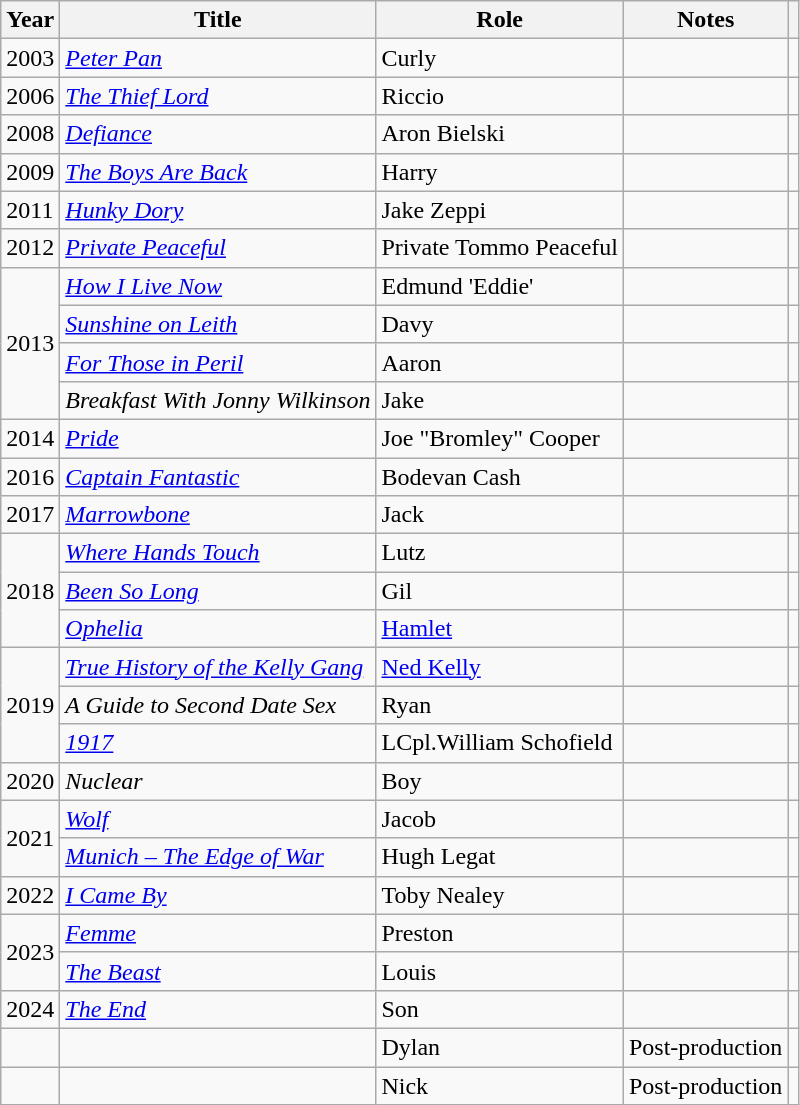<table class="wikitable sortable">
<tr>
<th scope="col">Year</th>
<th scope="col">Title</th>
<th scope="col">Role</th>
<th scope="col" class"unsortable">Notes</th>
<th scope="col" class="unsortable"></th>
</tr>
<tr>
<td>2003</td>
<td><em><a href='#'>Peter Pan</a></em></td>
<td>Curly</td>
<td></td>
<td align="center"></td>
</tr>
<tr>
<td>2006</td>
<td><em><a href='#'>The Thief Lord</a></em></td>
<td>Riccio</td>
<td></td>
<td align="center"></td>
</tr>
<tr>
<td>2008</td>
<td><em><a href='#'>Defiance</a></em></td>
<td>Aron Bielski</td>
<td></td>
<td align="center"></td>
</tr>
<tr>
<td>2009</td>
<td><em><a href='#'>The Boys Are Back</a></em></td>
<td>Harry</td>
<td></td>
<td align="center"></td>
</tr>
<tr>
<td>2011</td>
<td><em><a href='#'>Hunky Dory</a></em></td>
<td>Jake Zeppi</td>
<td></td>
<td align="center"></td>
</tr>
<tr>
<td>2012</td>
<td><em><a href='#'>Private Peaceful</a></em></td>
<td>Private Tommo Peaceful</td>
<td></td>
<td align="center"></td>
</tr>
<tr>
<td rowspan="4">2013</td>
<td><em><a href='#'>How I Live Now</a></em></td>
<td>Edmund 'Eddie'</td>
<td></td>
<td align="center"></td>
</tr>
<tr>
<td><em><a href='#'>Sunshine on Leith</a></em></td>
<td>Davy</td>
<td></td>
<td align="center"></td>
</tr>
<tr>
<td><em><a href='#'>For Those in Peril</a></em></td>
<td>Aaron</td>
<td></td>
<td align="center"></td>
</tr>
<tr>
<td><em>Breakfast With Jonny Wilkinson</em></td>
<td>Jake</td>
<td></td>
<td align="center"></td>
</tr>
<tr>
<td>2014</td>
<td><em><a href='#'>Pride</a></em></td>
<td>Joe "Bromley" Cooper</td>
<td></td>
<td align="center"></td>
</tr>
<tr>
<td>2016</td>
<td><em><a href='#'>Captain Fantastic</a></em></td>
<td>Bodevan Cash</td>
<td></td>
<td align="center"></td>
</tr>
<tr>
<td>2017</td>
<td><em><a href='#'>Marrowbone</a></em></td>
<td>Jack</td>
<td></td>
<td align="center"></td>
</tr>
<tr>
<td rowspan="3">2018</td>
<td><em><a href='#'>Where Hands Touch</a></em></td>
<td>Lutz</td>
<td></td>
<td></td>
</tr>
<tr>
<td><em><a href='#'>Been So Long</a></em></td>
<td>Gil</td>
<td></td>
<td></td>
</tr>
<tr>
<td><em><a href='#'>Ophelia</a></em></td>
<td><a href='#'>Hamlet</a></td>
<td></td>
<td align="center"></td>
</tr>
<tr>
<td rowspan="3">2019</td>
<td><em><a href='#'>True History of the Kelly Gang</a></em></td>
<td><a href='#'>Ned Kelly</a></td>
<td></td>
<td align="center"></td>
</tr>
<tr>
<td><em>A Guide to Second Date Sex</em></td>
<td>Ryan</td>
<td></td>
<td align="center"></td>
</tr>
<tr>
<td><em><a href='#'>1917</a></em></td>
<td>LCpl.William Schofield</td>
<td></td>
<td align="center"></td>
</tr>
<tr>
<td>2020</td>
<td><em>Nuclear</em></td>
<td>Boy</td>
<td></td>
<td align="center"></td>
</tr>
<tr>
<td rowspan="2">2021</td>
<td><em><a href='#'>Wolf</a></em></td>
<td>Jacob</td>
<td></td>
<td align="center"></td>
</tr>
<tr>
<td><em><a href='#'>Munich – The Edge of War</a></em></td>
<td>Hugh Legat</td>
<td></td>
<td align="center"></td>
</tr>
<tr>
<td>2022</td>
<td><em><a href='#'>I Came By</a></em></td>
<td>Toby Nealey</td>
<td></td>
<td align="center"></td>
</tr>
<tr>
<td rowspan="2">2023</td>
<td><em><a href='#'>Femme</a></em></td>
<td>Preston</td>
<td></td>
<td align="center"></td>
</tr>
<tr>
<td><em><a href='#'>The Beast</a></em></td>
<td>Louis</td>
<td></td>
<td align="center"></td>
</tr>
<tr>
<td>2024</td>
<td><em><a href='#'>The End</a></em></td>
<td>Son</td>
<td></td>
<td align="center"></td>
</tr>
<tr>
<td></td>
<td></td>
<td>Dylan</td>
<td>Post-production</td>
<td></td>
</tr>
<tr>
<td></td>
<td></td>
<td>Nick</td>
<td>Post-production</td>
<td></td>
</tr>
</table>
